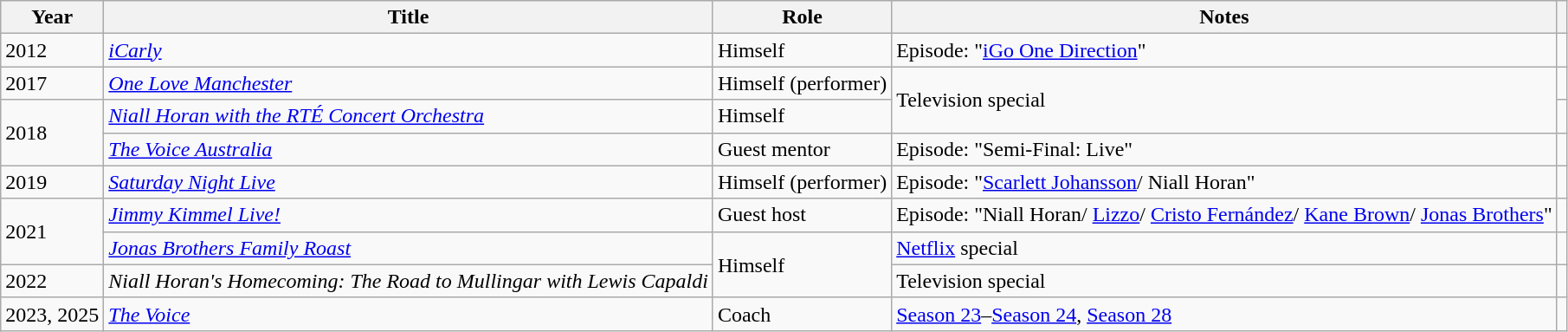<table class="wikitable">
<tr>
<th scope="col">Year</th>
<th scope="col">Title</th>
<th scope="col">Role</th>
<th scope="col">Notes</th>
<th></th>
</tr>
<tr>
<td>2012</td>
<td><em><a href='#'>iCarly</a></em></td>
<td>Himself</td>
<td>Episode: "<a href='#'>iGo One Direction</a>"</td>
<td></td>
</tr>
<tr>
<td>2017</td>
<td><em><a href='#'>One Love Manchester</a></em></td>
<td>Himself (performer)</td>
<td rowspan="2">Television special</td>
<td></td>
</tr>
<tr>
<td rowspan="2">2018</td>
<td><em><a href='#'>Niall Horan with the RTÉ Concert Orchestra</a></em></td>
<td>Himself</td>
<td></td>
</tr>
<tr>
<td><em><a href='#'>The Voice Australia</a></em></td>
<td>Guest mentor</td>
<td>Episode: "Semi-Final: Live"</td>
<td></td>
</tr>
<tr>
<td>2019</td>
<td><em><a href='#'>Saturday Night Live</a></em></td>
<td>Himself (performer)</td>
<td>Episode: "<a href='#'>Scarlett Johansson</a>/ Niall Horan"</td>
<td></td>
</tr>
<tr>
<td rowspan="2">2021</td>
<td><em><a href='#'>Jimmy Kimmel Live!</a></em></td>
<td>Guest host</td>
<td>Episode: "Niall Horan/ <a href='#'>Lizzo</a>/ <a href='#'>Cristo Fernández</a>/ <a href='#'>Kane Brown</a>/ <a href='#'>Jonas Brothers</a>"</td>
<td></td>
</tr>
<tr>
<td><em><a href='#'>Jonas Brothers Family Roast</a></em></td>
<td rowspan="2">Himself</td>
<td><a href='#'>Netflix</a> special</td>
<td></td>
</tr>
<tr>
<td>2022</td>
<td><em>Niall Horan's Homecoming: The Road to Mullingar with Lewis Capaldi</em></td>
<td>Television special</td>
<td></td>
</tr>
<tr>
<td>2023, 2025</td>
<td><em><a href='#'>The Voice</a></em></td>
<td>Coach</td>
<td><a href='#'>Season 23</a>–<a href='#'>Season 24</a>, <a href='#'>Season 28</a></td>
<td></td>
</tr>
</table>
